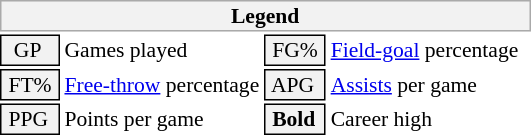<table class="toccolours" style="font-size: 90%; white-space: nowrap;">
<tr>
<th colspan="6" style="background:#f2f2f2; border:1px solid #aaa;">Legend</th>
</tr>
<tr>
<td style="background:#f2f2f2; border:1px solid black;">  GP</td>
<td>Games played</td>
<td style="background:#f2f2f2; border:1px solid black;"> FG% </td>
<td style="padding-right: 8px"><a href='#'>Field-goal</a> percentage</td>
</tr>
<tr>
<td style="background:#f2f2f2; border:1px solid black;"> FT% </td>
<td><a href='#'>Free-throw</a> percentage</td>
<td style="background:#f2f2f2; border:1px solid black;"> APG </td>
<td><a href='#'>Assists</a> per game</td>
</tr>
<tr>
<td style="background:#f2f2f2; border:1px solid black;"> PPG </td>
<td>Points per game</td>
<td style="background-color: #F2F2F2; border: 1px solid black"> <strong>Bold</strong> </td>
<td>Career high</td>
</tr>
<tr>
</tr>
</table>
